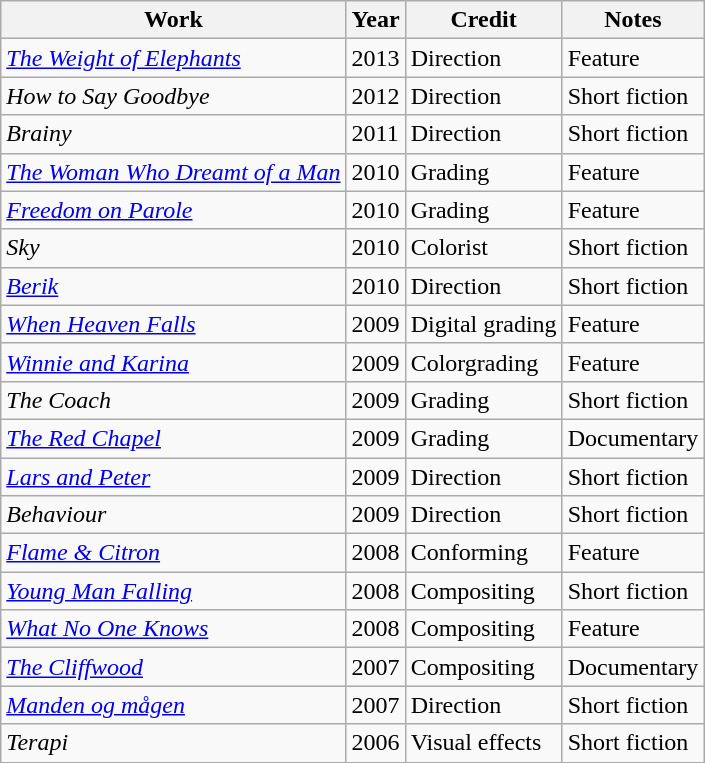<table class="wikitable sortable">
<tr>
<th scope="col">Work</th>
<th scope="col">Year</th>
<th scope="col">Credit</th>
<th scope="col" class="unsortable">Notes</th>
</tr>
<tr>
<td><em><a href='#'>The Weight of Elephants</a></em></td>
<td>2013</td>
<td>Direction</td>
<td>Feature</td>
</tr>
<tr>
<td><em>How to Say Goodbye</em></td>
<td>2012</td>
<td>Direction</td>
<td>Short fiction</td>
</tr>
<tr>
<td><em>Brainy</em></td>
<td>2011</td>
<td>Direction</td>
<td>Short fiction</td>
</tr>
<tr>
<td><em><a href='#'>The Woman Who Dreamt of a Man</a></em></td>
<td>2010</td>
<td>Grading</td>
<td>Feature</td>
</tr>
<tr>
<td><em><a href='#'>Freedom on Parole</a></em></td>
<td>2010</td>
<td>Grading</td>
<td>Feature</td>
</tr>
<tr>
<td><em>Sky</em></td>
<td>2010</td>
<td>Colorist</td>
<td>Short fiction</td>
</tr>
<tr>
<td><em><a href='#'>Berik</a></em></td>
<td>2010</td>
<td>Direction</td>
<td>Short fiction</td>
</tr>
<tr>
<td><em><a href='#'>When Heaven Falls</a></em></td>
<td>2009</td>
<td>Digital grading</td>
<td>Feature</td>
</tr>
<tr>
<td><em><a href='#'>Winnie and Karina</a></em></td>
<td>2009</td>
<td>Colorgrading</td>
<td>Feature</td>
</tr>
<tr>
<td><em>The Coach</em></td>
<td>2009</td>
<td>Grading</td>
<td>Short fiction</td>
</tr>
<tr>
<td><em><a href='#'>The Red Chapel</a></em></td>
<td>2009</td>
<td>Grading</td>
<td>Documentary</td>
</tr>
<tr>
<td><em><a href='#'>Lars and Peter</a></em></td>
<td>2009</td>
<td>Direction</td>
<td>Short fiction</td>
</tr>
<tr>
<td><em>Behaviour</em></td>
<td>2009</td>
<td>Direction</td>
<td>Short fiction</td>
</tr>
<tr>
<td><em><a href='#'>Flame & Citron</a></em></td>
<td>2008</td>
<td>Conforming</td>
<td>Feature</td>
</tr>
<tr>
<td><em><a href='#'>Young Man Falling</a></em></td>
<td>2008</td>
<td>Compositing</td>
<td>Short fiction</td>
</tr>
<tr>
<td><em><a href='#'>What No One Knows</a></em></td>
<td>2008</td>
<td>Compositing</td>
<td>Feature</td>
</tr>
<tr>
<td><em><a href='#'>The Cliffwood</a></em></td>
<td>2007</td>
<td>Compositing</td>
<td>Documentary</td>
</tr>
<tr>
<td><em><a href='#'>Manden og mågen</a></em></td>
<td>2007</td>
<td>Direction</td>
<td>Short fiction</td>
</tr>
<tr>
<td><em>Terapi</em></td>
<td>2006</td>
<td>Visual effects</td>
<td>Short fiction</td>
</tr>
</table>
